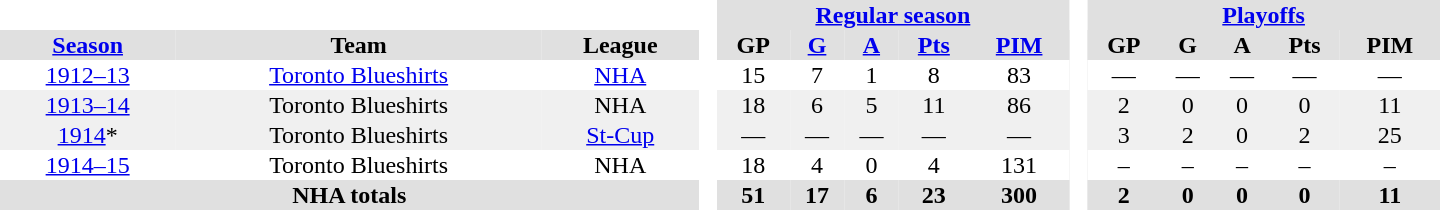<table border="0" cellpadding="1" cellspacing="0" style="text-align:center; width:60em">
<tr bgcolor="#e0e0e0">
<th colspan="3" style="background:#fff;"> </th>
<th rowspan="99" style="background:#fff;"> </th>
<th colspan="5"><a href='#'>Regular season</a></th>
<th rowspan="99" style="background:#fff;"> </th>
<th colspan="5"><a href='#'>Playoffs</a></th>
</tr>
<tr bgcolor="#e0e0e0">
<th><a href='#'>Season</a></th>
<th>Team</th>
<th>League</th>
<th>GP</th>
<th><a href='#'>G</a></th>
<th><a href='#'>A</a></th>
<th><a href='#'>Pts</a></th>
<th><a href='#'>PIM</a></th>
<th>GP</th>
<th>G</th>
<th>A</th>
<th>Pts</th>
<th>PIM</th>
</tr>
<tr>
<td><a href='#'>1912–13</a></td>
<td><a href='#'>Toronto Blueshirts</a></td>
<td><a href='#'>NHA</a></td>
<td>15</td>
<td>7</td>
<td>1</td>
<td>8</td>
<td>83</td>
<td>—</td>
<td>—</td>
<td>—</td>
<td>—</td>
<td>—</td>
</tr>
<tr bgcolor="#f0f0f0">
<td><a href='#'>1913–14</a></td>
<td>Toronto Blueshirts</td>
<td>NHA</td>
<td>18</td>
<td>6</td>
<td>5</td>
<td>11</td>
<td>86</td>
<td>2</td>
<td>0</td>
<td>0</td>
<td>0</td>
<td>11</td>
</tr>
<tr bgcolor="#f0f0f0">
<td><a href='#'>1914</a>*</td>
<td>Toronto Blueshirts</td>
<td><a href='#'>St-Cup</a></td>
<td>—</td>
<td>—</td>
<td>—</td>
<td>—</td>
<td>—</td>
<td>3</td>
<td>2</td>
<td>0</td>
<td>2</td>
<td>25</td>
</tr>
<tr>
<td><a href='#'>1914–15</a></td>
<td>Toronto Blueshirts</td>
<td>NHA</td>
<td>18</td>
<td>4</td>
<td>0</td>
<td>4</td>
<td>131</td>
<td>–</td>
<td>–</td>
<td>–</td>
<td>–</td>
<td>–</td>
</tr>
<tr bgcolor="#e0e0e0">
<th colspan="3">NHA totals</th>
<th>51</th>
<th>17</th>
<th>6</th>
<th>23</th>
<th>300</th>
<th>2</th>
<th>0</th>
<th>0</th>
<th>0</th>
<th>11</th>
</tr>
</table>
